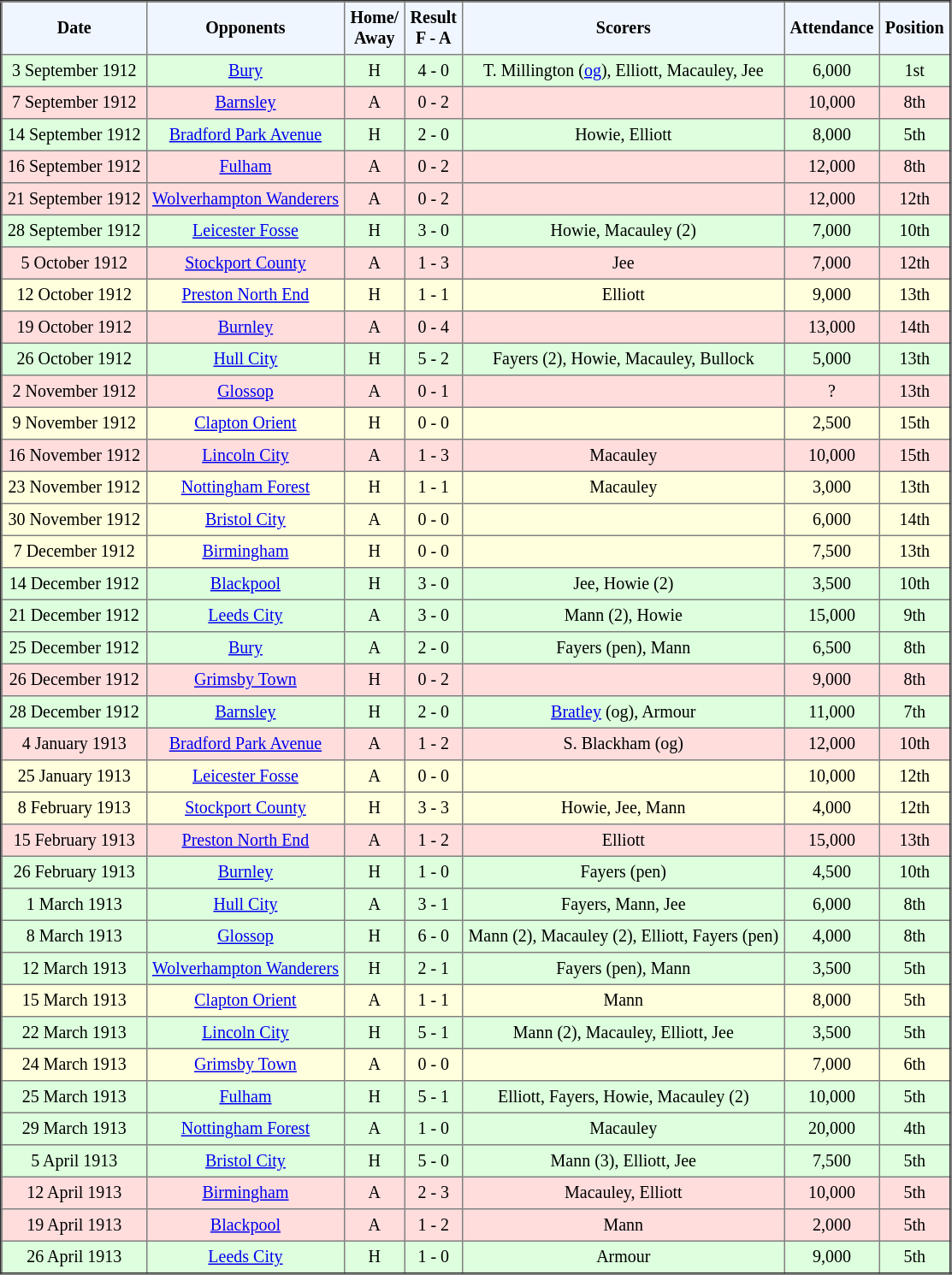<table border="2" cellpadding="4" style="border-collapse:collapse; text-align:center; font-size:smaller;">
<tr style="background:#f0f6ff;">
<th><strong>Date</strong></th>
<th><strong>Opponents</strong></th>
<th><strong>Home/<br>Away</strong></th>
<th><strong>Result<br>F - A</strong></th>
<th><strong>Scorers</strong></th>
<th><strong>Attendance</strong></th>
<th><strong>Position</strong></th>
</tr>
<tr bgcolor="#ddffdd">
<td>3 September 1912</td>
<td><a href='#'>Bury</a></td>
<td>H</td>
<td>4 - 0</td>
<td>T. Millington (<a href='#'>og</a>), Elliott, Macauley, Jee</td>
<td>6,000</td>
<td>1st</td>
</tr>
<tr bgcolor="#ffdddd">
<td>7 September 1912</td>
<td><a href='#'>Barnsley</a></td>
<td>A</td>
<td>0 - 2</td>
<td></td>
<td>10,000</td>
<td>8th</td>
</tr>
<tr bgcolor="#ddffdd">
<td>14 September 1912</td>
<td><a href='#'>Bradford Park Avenue</a></td>
<td>H</td>
<td>2 - 0</td>
<td>Howie, Elliott</td>
<td>8,000</td>
<td>5th</td>
</tr>
<tr bgcolor="#ffdddd">
<td>16 September 1912</td>
<td><a href='#'>Fulham</a></td>
<td>A</td>
<td>0 - 2</td>
<td></td>
<td>12,000</td>
<td>8th</td>
</tr>
<tr bgcolor="#ffdddd">
<td>21 September 1912</td>
<td><a href='#'>Wolverhampton Wanderers</a></td>
<td>A</td>
<td>0 - 2</td>
<td></td>
<td>12,000</td>
<td>12th</td>
</tr>
<tr bgcolor="#ddffdd">
<td>28 September 1912</td>
<td><a href='#'>Leicester Fosse</a></td>
<td>H</td>
<td>3 - 0</td>
<td>Howie, Macauley (2)</td>
<td>7,000</td>
<td>10th</td>
</tr>
<tr bgcolor="#ffdddd">
<td>5 October 1912</td>
<td><a href='#'>Stockport County</a></td>
<td>A</td>
<td>1 - 3</td>
<td>Jee</td>
<td>7,000</td>
<td>12th</td>
</tr>
<tr bgcolor="#ffffdd">
<td>12 October 1912</td>
<td><a href='#'>Preston North End</a></td>
<td>H</td>
<td>1 - 1</td>
<td>Elliott</td>
<td>9,000</td>
<td>13th</td>
</tr>
<tr bgcolor="#ffdddd">
<td>19 October 1912</td>
<td><a href='#'>Burnley</a></td>
<td>A</td>
<td>0 - 4</td>
<td></td>
<td>13,000</td>
<td>14th</td>
</tr>
<tr bgcolor="#ddffdd">
<td>26 October 1912</td>
<td><a href='#'>Hull City</a></td>
<td>H</td>
<td>5 - 2</td>
<td>Fayers (2), Howie, Macauley, Bullock</td>
<td>5,000</td>
<td>13th</td>
</tr>
<tr bgcolor="#ffdddd">
<td>2 November 1912</td>
<td><a href='#'>Glossop</a></td>
<td>A</td>
<td>0 - 1</td>
<td></td>
<td>?</td>
<td>13th</td>
</tr>
<tr bgcolor="#ffffdd">
<td>9 November 1912</td>
<td><a href='#'>Clapton Orient</a></td>
<td>H</td>
<td>0 - 0</td>
<td></td>
<td>2,500</td>
<td>15th</td>
</tr>
<tr bgcolor="#ffdddd">
<td>16 November 1912</td>
<td><a href='#'>Lincoln City</a></td>
<td>A</td>
<td>1 - 3</td>
<td>Macauley</td>
<td>10,000</td>
<td>15th</td>
</tr>
<tr bgcolor="#ffffdd">
<td>23 November 1912</td>
<td><a href='#'>Nottingham Forest</a></td>
<td>H</td>
<td>1 - 1</td>
<td>Macauley</td>
<td>3,000</td>
<td>13th</td>
</tr>
<tr bgcolor="#ffffdd">
<td>30 November 1912</td>
<td><a href='#'>Bristol City</a></td>
<td>A</td>
<td>0 - 0</td>
<td></td>
<td>6,000</td>
<td>14th</td>
</tr>
<tr bgcolor="#ffffdd">
<td>7 December 1912</td>
<td><a href='#'>Birmingham</a></td>
<td>H</td>
<td>0 - 0</td>
<td></td>
<td>7,500</td>
<td>13th</td>
</tr>
<tr bgcolor="#ddffdd">
<td>14 December 1912</td>
<td><a href='#'>Blackpool</a></td>
<td>H</td>
<td>3 - 0</td>
<td>Jee, Howie (2)</td>
<td>3,500</td>
<td>10th</td>
</tr>
<tr bgcolor="#ddffdd">
<td>21 December 1912</td>
<td><a href='#'>Leeds City</a></td>
<td>A</td>
<td>3 - 0</td>
<td>Mann (2), Howie</td>
<td>15,000</td>
<td>9th</td>
</tr>
<tr bgcolor="#ddffdd">
<td>25 December 1912</td>
<td><a href='#'>Bury</a></td>
<td>A</td>
<td>2 - 0</td>
<td>Fayers (pen), Mann</td>
<td>6,500</td>
<td>8th</td>
</tr>
<tr bgcolor="#ffdddd">
<td>26 December 1912</td>
<td><a href='#'>Grimsby Town</a></td>
<td>H</td>
<td>0 - 2</td>
<td></td>
<td>9,000</td>
<td>8th</td>
</tr>
<tr bgcolor="#ddffdd">
<td>28 December 1912</td>
<td><a href='#'>Barnsley</a></td>
<td>H</td>
<td>2 - 0</td>
<td><a href='#'>Bratley</a> (og), Armour</td>
<td>11,000</td>
<td>7th</td>
</tr>
<tr bgcolor="#ffdddd">
<td>4 January 1913</td>
<td><a href='#'>Bradford Park Avenue</a></td>
<td>A</td>
<td>1 - 2</td>
<td>S. Blackham (og)</td>
<td>12,000</td>
<td>10th</td>
</tr>
<tr bgcolor="#ffffdd">
<td>25 January 1913</td>
<td><a href='#'>Leicester Fosse</a></td>
<td>A</td>
<td>0 - 0</td>
<td></td>
<td>10,000</td>
<td>12th</td>
</tr>
<tr bgcolor="#ffffdd">
<td>8 February 1913</td>
<td><a href='#'>Stockport County</a></td>
<td>H</td>
<td>3 - 3</td>
<td>Howie, Jee, Mann</td>
<td>4,000</td>
<td>12th</td>
</tr>
<tr bgcolor="#ffdddd">
<td>15 February 1913</td>
<td><a href='#'>Preston North End</a></td>
<td>A</td>
<td>1 - 2</td>
<td>Elliott</td>
<td>15,000</td>
<td>13th</td>
</tr>
<tr bgcolor="#ddffdd">
<td>26 February 1913</td>
<td><a href='#'>Burnley</a></td>
<td>H</td>
<td>1 - 0</td>
<td>Fayers (pen)</td>
<td>4,500</td>
<td>10th</td>
</tr>
<tr bgcolor="#ddffdd">
<td>1 March 1913</td>
<td><a href='#'>Hull City</a></td>
<td>A</td>
<td>3 - 1</td>
<td>Fayers, Mann, Jee</td>
<td>6,000</td>
<td>8th</td>
</tr>
<tr bgcolor="#ddffdd">
<td>8 March 1913</td>
<td><a href='#'>Glossop</a></td>
<td>H</td>
<td>6 - 0</td>
<td>Mann (2), Macauley (2), Elliott, Fayers (pen)</td>
<td>4,000</td>
<td>8th</td>
</tr>
<tr bgcolor="#ddffdd">
<td>12 March 1913</td>
<td><a href='#'>Wolverhampton Wanderers</a></td>
<td>H</td>
<td>2 - 1</td>
<td>Fayers (pen), Mann</td>
<td>3,500</td>
<td>5th</td>
</tr>
<tr bgcolor="#ffffdd">
<td>15 March 1913</td>
<td><a href='#'>Clapton Orient</a></td>
<td>A</td>
<td>1 - 1</td>
<td>Mann</td>
<td>8,000</td>
<td>5th</td>
</tr>
<tr bgcolor="#ddffdd">
<td>22 March 1913</td>
<td><a href='#'>Lincoln City</a></td>
<td>H</td>
<td>5 - 1</td>
<td>Mann (2), Macauley, Elliott, Jee</td>
<td>3,500</td>
<td>5th</td>
</tr>
<tr bgcolor="#ffffdd">
<td>24 March 1913</td>
<td><a href='#'>Grimsby Town</a></td>
<td>A</td>
<td>0 - 0</td>
<td></td>
<td>7,000</td>
<td>6th</td>
</tr>
<tr bgcolor="#ddffdd">
<td>25 March 1913</td>
<td><a href='#'>Fulham</a></td>
<td>H</td>
<td>5 - 1</td>
<td>Elliott, Fayers, Howie, Macauley (2)</td>
<td>10,000</td>
<td>5th</td>
</tr>
<tr bgcolor="#ddffdd">
<td>29 March 1913</td>
<td><a href='#'>Nottingham Forest</a></td>
<td>A</td>
<td>1 - 0</td>
<td>Macauley</td>
<td>20,000</td>
<td>4th</td>
</tr>
<tr bgcolor="#ddffdd">
<td>5 April 1913</td>
<td><a href='#'>Bristol City</a></td>
<td>H</td>
<td>5 - 0</td>
<td>Mann (3), Elliott, Jee</td>
<td>7,500</td>
<td>5th</td>
</tr>
<tr bgcolor="#ffdddd">
<td>12 April 1913</td>
<td><a href='#'>Birmingham</a></td>
<td>A</td>
<td>2 - 3</td>
<td>Macauley, Elliott</td>
<td>10,000</td>
<td>5th</td>
</tr>
<tr bgcolor="#ffdddd">
<td>19 April 1913</td>
<td><a href='#'>Blackpool</a></td>
<td>A</td>
<td>1 - 2</td>
<td>Mann</td>
<td>2,000</td>
<td>5th</td>
</tr>
<tr bgcolor="#ddffdd">
<td>26 April 1913</td>
<td><a href='#'>Leeds City</a></td>
<td>H</td>
<td>1 - 0</td>
<td>Armour</td>
<td>9,000</td>
<td>5th</td>
</tr>
</table>
